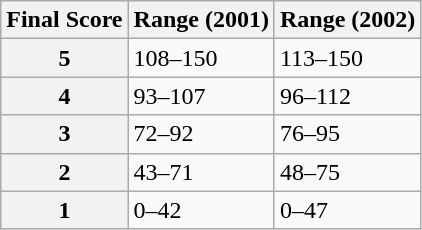<table class="wikitable">
<tr>
<th>Final Score</th>
<th>Range (2001)</th>
<th>Range (2002)</th>
</tr>
<tr>
<th>5</th>
<td>108–150</td>
<td>113–150</td>
</tr>
<tr>
<th>4</th>
<td>93–107</td>
<td>96–112</td>
</tr>
<tr>
<th>3</th>
<td>72–92</td>
<td>76–95</td>
</tr>
<tr>
<th>2</th>
<td>43–71</td>
<td>48–75</td>
</tr>
<tr>
<th>1</th>
<td>0–42</td>
<td>0–47</td>
</tr>
</table>
